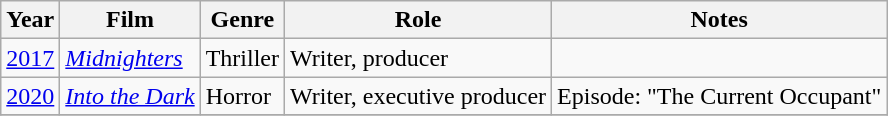<table class="wikitable">
<tr>
<th>Year</th>
<th>Film</th>
<th>Genre</th>
<th>Role</th>
<th>Notes</th>
</tr>
<tr>
<td><a href='#'>2017</a></td>
<td><em><a href='#'>Midnighters</a></em></td>
<td>Thriller</td>
<td>Writer, producer</td>
<td></td>
</tr>
<tr>
<td><a href='#'>2020</a></td>
<td><a href='#'><em>Into the Dark</em></a></td>
<td>Horror</td>
<td>Writer, executive producer</td>
<td>Episode: "The Current Occupant"</td>
</tr>
<tr>
</tr>
</table>
